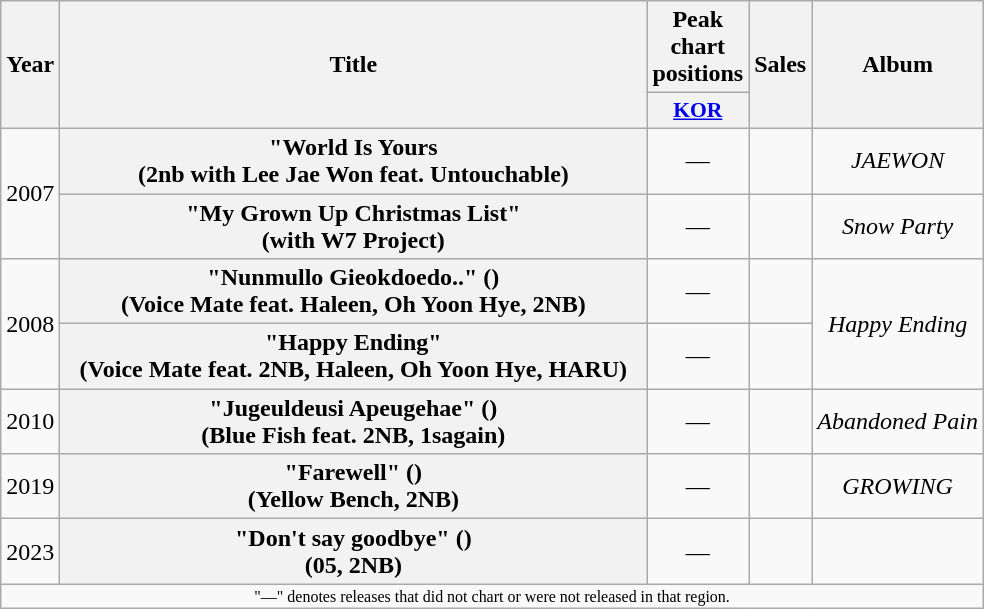<table class="wikitable plainrowheaders" style="text-align:center;">
<tr>
<th scope="col" rowspan="2">Year</th>
<th scope="col" rowspan="2" style="width:24em;">Title</th>
<th colspan="1">Peak chart positions</th>
<th rowspan="2">Sales</th>
<th rowspan="2">Album</th>
</tr>
<tr>
<th scope="col" style="width:4em;font-size:90%;"><a href='#'>KOR</a><br></th>
</tr>
<tr>
<td rowspan="2">2007</td>
<th scope="row">"World Is Yours <br>(2nb with Lee Jae Won feat. Untouchable)</th>
<td>—</td>
<td></td>
<td><em>JAEWON</em></td>
</tr>
<tr>
<th scope="row">"My Grown Up Christmas List" <br>(with W7 Project)</th>
<td>—</td>
<td></td>
<td><em>Snow Party</em></td>
</tr>
<tr>
<td rowspan="2">2008</td>
<th scope="row">"Nunmullo Gieokdoedo.."  () <br>(Voice Mate feat. Haleen, Oh Yoon Hye, 2NB)</th>
<td>—</td>
<td></td>
<td rowspan="2"><em>Happy Ending</em></td>
</tr>
<tr>
<th scope="row">"Happy Ending" <br>(Voice Mate feat. 2NB, Haleen, Oh Yoon Hye, HARU)</th>
<td>—</td>
<td></td>
</tr>
<tr>
<td rowspan="1">2010</td>
<th scope="row">"Jugeuldeusi Apeugehae" () <br>(Blue Fish feat. 2NB, 1sagain)</th>
<td>—</td>
<td></td>
<td><em>Abandoned Pain</em></td>
</tr>
<tr>
<td rowspan="1">2019</td>
<th scope="row">"Farewell" () <br>(Yellow Bench, 2NB)</th>
<td>—</td>
<td></td>
<td><em>GROWING</em></td>
</tr>
<tr>
<td rowspan="1">2023</td>
<th scope="row">"Don't say goodbye" () <br>(05, 2NB)</th>
<td>—</td>
<td></td>
<td></td>
</tr>
<tr>
<td colspan="5" style="font-size:8pt;">"—" denotes releases that did not chart or were not released in that region.</td>
</tr>
</table>
